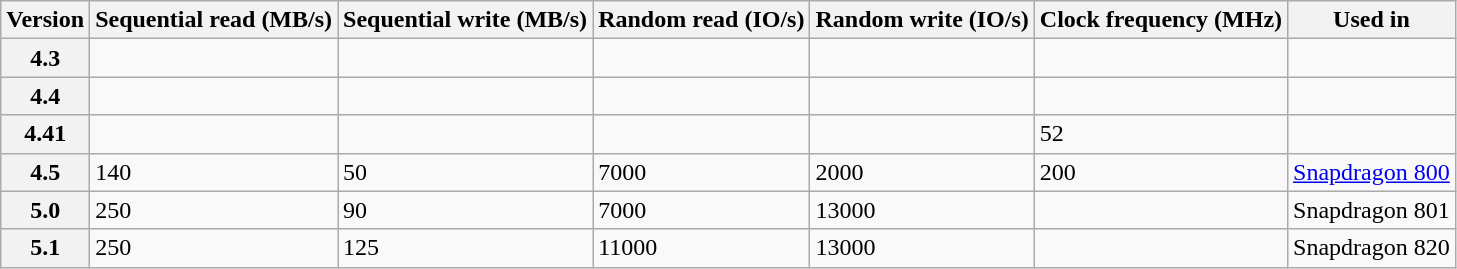<table class="wikitable">
<tr>
<th>Version</th>
<th>Sequential read (MB/s)</th>
<th>Sequential write (MB/s)</th>
<th>Random read (IO/s)</th>
<th>Random write (IO/s)</th>
<th>Clock frequency (MHz)</th>
<th>Used in</th>
</tr>
<tr>
<th>4.3</th>
<td></td>
<td></td>
<td></td>
<td></td>
<td></td>
<td></td>
</tr>
<tr>
<th>4.4</th>
<td></td>
<td></td>
<td></td>
<td></td>
<td></td>
<td></td>
</tr>
<tr>
<th>4.41</th>
<td></td>
<td></td>
<td></td>
<td></td>
<td>52</td>
<td></td>
</tr>
<tr>
<th>4.5</th>
<td>140</td>
<td>50</td>
<td>7000</td>
<td>2000</td>
<td>200</td>
<td><a href='#'>Snapdragon 800</a></td>
</tr>
<tr>
<th>5.0</th>
<td>250</td>
<td>90</td>
<td>7000</td>
<td>13000</td>
<td></td>
<td>Snapdragon 801</td>
</tr>
<tr>
<th>5.1</th>
<td>250</td>
<td>125</td>
<td>11000</td>
<td>13000</td>
<td></td>
<td>Snapdragon 820</td>
</tr>
</table>
